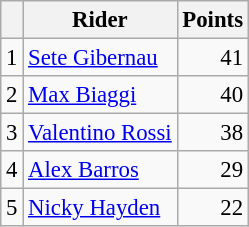<table class="wikitable" style="font-size: 95%;">
<tr>
<th></th>
<th>Rider</th>
<th>Points</th>
</tr>
<tr>
<td align=center>1</td>
<td> <a href='#'>Sete Gibernau</a></td>
<td align=right>41</td>
</tr>
<tr>
<td align=center>2</td>
<td> <a href='#'>Max Biaggi</a></td>
<td align=right>40</td>
</tr>
<tr>
<td align=center>3</td>
<td> <a href='#'>Valentino Rossi</a></td>
<td align=right>38</td>
</tr>
<tr>
<td align=center>4</td>
<td> <a href='#'>Alex Barros</a></td>
<td align=right>29</td>
</tr>
<tr>
<td align=center>5</td>
<td> <a href='#'>Nicky Hayden</a></td>
<td align=right>22</td>
</tr>
</table>
